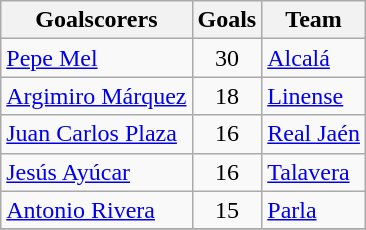<table class="wikitable sortable">
<tr>
<th>Goalscorers</th>
<th>Goals</th>
<th>Team</th>
</tr>
<tr>
<td> <a href='#'>Pepe Mel</a></td>
<td style="text-align:center;">30</td>
<td><a href='#'>Alcalá</a></td>
</tr>
<tr>
<td> <a href='#'>Argimiro Márquez</a></td>
<td style="text-align:center;">18</td>
<td><a href='#'>Linense</a></td>
</tr>
<tr>
<td> <a href='#'>Juan Carlos Plaza</a></td>
<td style="text-align:center;">16</td>
<td><a href='#'>Real Jaén</a></td>
</tr>
<tr>
<td> <a href='#'>Jesús Ayúcar</a></td>
<td style="text-align:center;">16</td>
<td><a href='#'>Talavera</a></td>
</tr>
<tr>
<td> <a href='#'>Antonio Rivera</a></td>
<td style="text-align:center;">15</td>
<td><a href='#'>Parla</a></td>
</tr>
<tr>
</tr>
</table>
